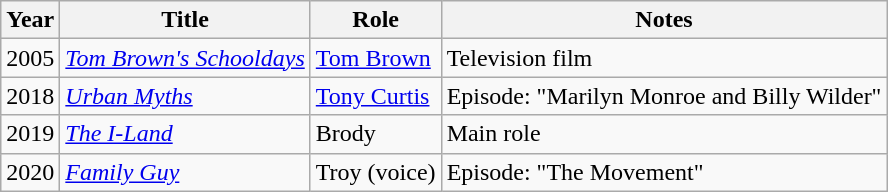<table class="wikitable sortable">
<tr>
<th>Year</th>
<th>Title</th>
<th>Role</th>
<th>Notes</th>
</tr>
<tr>
<td>2005</td>
<td><em><a href='#'>Tom Brown's Schooldays</a></em></td>
<td><a href='#'>Tom Brown</a></td>
<td>Television film</td>
</tr>
<tr>
<td>2018</td>
<td><em><a href='#'>Urban Myths</a></em></td>
<td><a href='#'>Tony Curtis</a></td>
<td>Episode: "Marilyn Monroe and Billy Wilder"</td>
</tr>
<tr>
<td>2019</td>
<td data-sort-value="I-Land, The"><em><a href='#'>The I-Land</a></em></td>
<td>Brody</td>
<td>Main role</td>
</tr>
<tr>
<td>2020</td>
<td><em><a href='#'>Family Guy</a></em></td>
<td>Troy (voice)</td>
<td>Episode: "The Movement"</td>
</tr>
</table>
